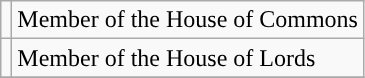<table class="wikitable">
<tr>
<td style="background: "></td>
<td>Member of the House of Commons</td>
</tr>
<tr>
<td style="background: "></td>
<td>Member of the House of Lords</td>
</tr>
<tr>
</tr>
</table>
